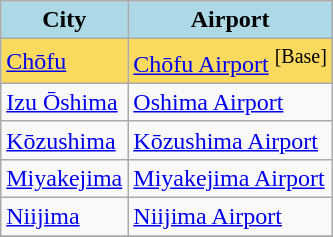<table class="sortable wikitable toccolours">
<tr>
<th style="background:lightblue; color:black;">City</th>
<th style="background:lightblue; color:black;">Airport</th>
</tr>
<tr>
<td style="background:#fada5e;"><a href='#'>Chōfu</a></td>
<td style="background:#fada5e;"><a href='#'>Chōfu Airport</a> <sup>[Base]</sup></td>
</tr>
<tr>
<td><a href='#'>Izu Ōshima</a></td>
<td><a href='#'>Oshima Airport</a></td>
</tr>
<tr>
<td><a href='#'>Kōzushima</a></td>
<td><a href='#'>Kōzushima Airport</a></td>
</tr>
<tr>
<td><a href='#'>Miyakejima</a></td>
<td><a href='#'>Miyakejima Airport</a></td>
</tr>
<tr>
<td><a href='#'>Niijima</a></td>
<td><a href='#'>Niijima Airport</a></td>
</tr>
<tr>
</tr>
</table>
